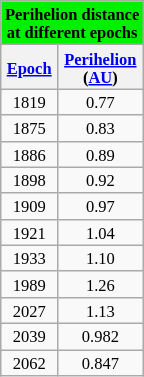<table class=wikitable style="text-align:center; font-size:11px; float:right; margin:2px">
<tr bgcolor= style="font-size: smaller;">
<td colspan="8" style="text-align:center;"><strong>Perihelion distance<br>at different epochs</strong></td>
</tr>
<tr>
<th><a href='#'>Epoch</a></th>
<th><a href='#'>Perihelion</a><br>(<a href='#'>AU</a>)</th>
</tr>
<tr>
<td>1819</td>
<td>0.77</td>
</tr>
<tr>
<td>1875</td>
<td>0.83</td>
</tr>
<tr>
<td>1886</td>
<td>0.89</td>
</tr>
<tr>
<td>1898</td>
<td>0.92</td>
</tr>
<tr>
<td>1909</td>
<td>0.97</td>
</tr>
<tr>
<td>1921</td>
<td>1.04</td>
</tr>
<tr>
<td>1933</td>
<td>1.10</td>
</tr>
<tr>
<td>1989</td>
<td>1.26</td>
</tr>
<tr>
<td>2027</td>
<td>1.13</td>
</tr>
<tr>
<td>2039</td>
<td>0.982</td>
</tr>
<tr>
<td>2062</td>
<td>0.847</td>
</tr>
</table>
